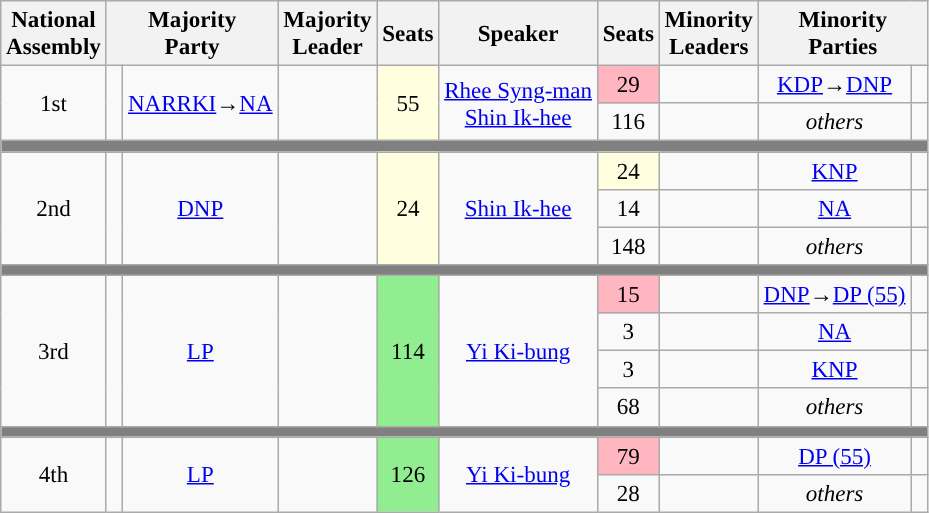<table class="wikitable" style="font-size:96%; text-align:center;">
<tr>
<th>National<br>Assembly</th>
<th colspan="2">Majority<br>Party</th>
<th>Majority<br>Leader</th>
<th>Seats</th>
<th>Speaker</th>
<th>Seats</th>
<th>Minority<br>Leaders</th>
<th colspan="2">Minority<br>Parties</th>
</tr>
<tr>
<td rowspan="2">1st<br></td>
<td rowspan="2" style="background: "> </td>
<td rowspan="2"><a href='#'>NARRKI</a>→<a href='#'>NA</a></td>
<td rowspan="2"></td>
<td rowspan="2" style="background:lightyellow;">55</td>
<td rowspan="2"> <a href='#'>Rhee Syng-man</a> <br> <a href='#'>Shin Ik-hee</a> </td>
<td style="background:lightpink;">29</td>
<td></td>
<td><a href='#'>KDP</a>→<a href='#'>DNP</a></td>
<td style="background: "> </td>
</tr>
<tr>
<td>116</td>
<td></td>
<td><em>others</em></td>
<td style="background: "></td>
</tr>
<tr>
<td bgcolor="grey" colspan = "10"></td>
</tr>
<tr>
<td rowspan="3">2nd<br></td>
<td rowspan="3" style="background: "></td>
<td rowspan="3"><a href='#'>DNP</a></td>
<td rowspan="3"></td>
<td rowspan="3" style="background:lightyellow;">24</td>
<td rowspan="3"><a href='#'>Shin Ik-hee</a> </td>
<td style="background:lightyellow;">24</td>
<td></td>
<td><a href='#'>KNP</a></td>
<td style="background: "></td>
</tr>
<tr>
<td>14</td>
<td></td>
<td><a href='#'>NA</a></td>
<td style="background: "></td>
</tr>
<tr>
<td>148</td>
<td></td>
<td><em>others</em></td>
<td style="background: "></td>
</tr>
<tr>
<td bgcolor="grey" colspan = "10"></td>
</tr>
<tr>
<td rowspan="4">3rd<br></td>
<td rowspan="4" style="background: "> </td>
<td rowspan="4"><a href='#'>LP</a></td>
<td rowspan="4"></td>
<td rowspan="4" style="background:lightgreen;">114</td>
<td rowspan="4"><a href='#'>Yi Ki-bung</a> </td>
<td style="background:lightpink;">15</td>
<td></td>
<td><a href='#'>DNP</a>→<a href='#'>DP (55)</a></td>
<td style="background: "></td>
</tr>
<tr>
<td>3</td>
<td></td>
<td><a href='#'>NA</a></td>
<td style="background: "></td>
</tr>
<tr>
<td>3</td>
<td></td>
<td><a href='#'>KNP</a></td>
<td style="background: "></td>
</tr>
<tr>
<td>68</td>
<td></td>
<td><em>others</em></td>
<td style="background: "></td>
</tr>
<tr>
<td bgcolor="grey" colspan = "10"></td>
</tr>
<tr>
<td rowspan="2">4th<br></td>
<td rowspan="2" style="background: "></td>
<td rowspan="2"><a href='#'>LP</a></td>
<td rowspan="2"></td>
<td rowspan="2" style="background:lightgreen;">126</td>
<td rowspan="2"><a href='#'>Yi Ki-bung</a> </td>
<td style="background:lightpink;">79</td>
<td></td>
<td><a href='#'>DP (55)</a></td>
<td style="background: "></td>
</tr>
<tr>
<td>28</td>
<td></td>
<td><em>others</em></td>
<td style="background: "></td>
</tr>
</table>
